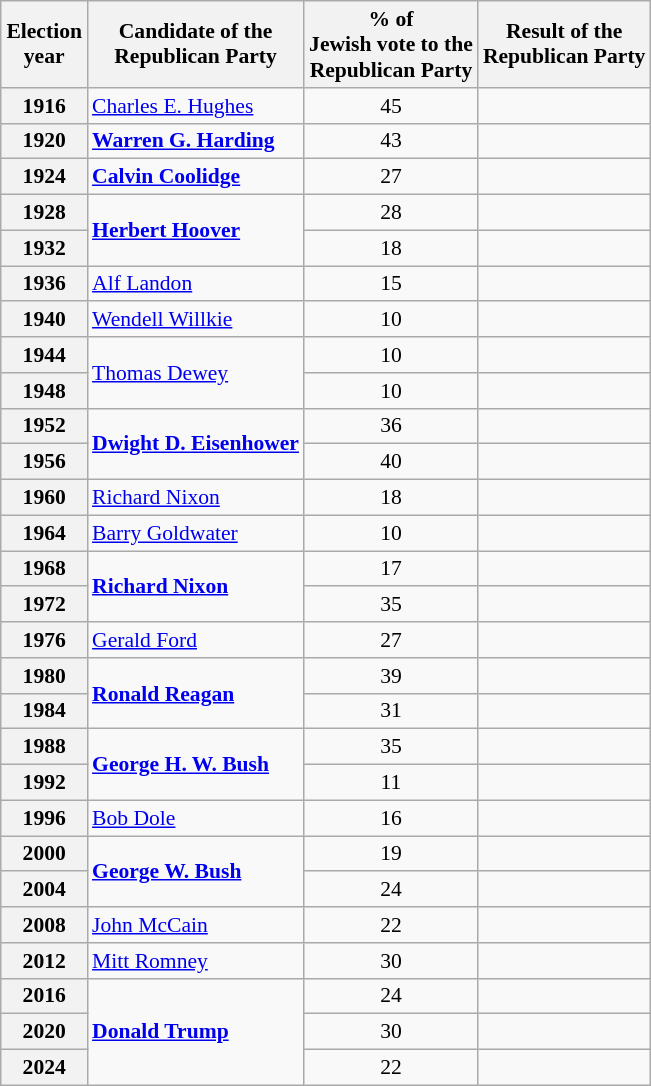<table class="wikitable sortable" style="float:left; font-size:90%; margin:0 0 1em 1em;">
<tr>
<th>Election <br>year</th>
<th>Candidate of the <br>Republican Party</th>
<th>% of <br>Jewish vote to the<br> Republican Party</th>
<th>Result of the<br> Republican Party</th>
</tr>
<tr>
<th>1916</th>
<td><a href='#'>Charles E. Hughes</a></td>
<td align="center">45</td>
<td></td>
</tr>
<tr>
<th>1920</th>
<td><strong><a href='#'>Warren G. Harding</a></strong></td>
<td align="center">43</td>
<td></td>
</tr>
<tr>
<th>1924</th>
<td><strong><a href='#'>Calvin Coolidge</a></strong></td>
<td align="center">27</td>
<td></td>
</tr>
<tr>
<th>1928</th>
<td rowspan="2"><strong><a href='#'>Herbert Hoover</a></strong></td>
<td align="center">28</td>
<td></td>
</tr>
<tr>
<th>1932</th>
<td align="center">18</td>
<td></td>
</tr>
<tr>
<th>1936</th>
<td><a href='#'>Alf Landon</a></td>
<td align="center">15</td>
<td></td>
</tr>
<tr>
<th>1940</th>
<td><a href='#'>Wendell Willkie</a></td>
<td align="center">10</td>
<td></td>
</tr>
<tr>
<th>1944</th>
<td rowspan="2"><a href='#'>Thomas Dewey</a></td>
<td align="center">10</td>
<td></td>
</tr>
<tr>
<th>1948</th>
<td align="center">10</td>
<td></td>
</tr>
<tr>
<th>1952</th>
<td rowspan="2"><strong><a href='#'>Dwight D. Eisenhower</a></strong></td>
<td align="center">36</td>
<td></td>
</tr>
<tr>
<th>1956</th>
<td align="center">40</td>
<td></td>
</tr>
<tr>
<th>1960</th>
<td><a href='#'>Richard Nixon</a></td>
<td align="center">18</td>
<td></td>
</tr>
<tr>
<th>1964</th>
<td><a href='#'>Barry Goldwater</a></td>
<td align="center">10</td>
<td></td>
</tr>
<tr>
<th>1968</th>
<td rowspan="2"><strong><a href='#'>Richard Nixon</a></strong></td>
<td align="center">17</td>
<td></td>
</tr>
<tr>
<th>1972</th>
<td align="center">35</td>
<td></td>
</tr>
<tr>
<th>1976</th>
<td><a href='#'>Gerald Ford</a></td>
<td align="center">27</td>
<td></td>
</tr>
<tr>
<th>1980</th>
<td rowspan="2"><strong><a href='#'>Ronald Reagan</a></strong></td>
<td align="center">39</td>
<td></td>
</tr>
<tr>
<th>1984</th>
<td align="center">31</td>
<td></td>
</tr>
<tr>
<th>1988</th>
<td rowspan="2"><strong><a href='#'>George H. W. Bush</a></strong></td>
<td align="center">35</td>
<td></td>
</tr>
<tr>
<th>1992</th>
<td align="center">11</td>
<td></td>
</tr>
<tr>
<th>1996</th>
<td><a href='#'>Bob Dole</a></td>
<td align="center">16</td>
<td></td>
</tr>
<tr>
<th>2000</th>
<td rowspan="2"><strong><a href='#'>George W. Bush</a></strong></td>
<td align="center">19</td>
<td></td>
</tr>
<tr>
<th>2004</th>
<td align="center">24</td>
<td></td>
</tr>
<tr>
<th>2008</th>
<td><a href='#'>John McCain</a></td>
<td align="center">22</td>
<td></td>
</tr>
<tr>
<th>2012</th>
<td><a href='#'>Mitt Romney</a></td>
<td align="center">30</td>
<td></td>
</tr>
<tr>
<th>2016</th>
<td rowspan="3"><strong><a href='#'>Donald Trump</a></strong></td>
<td align="center">24</td>
<td></td>
</tr>
<tr>
<th>2020</th>
<td align="center">30</td>
<td></td>
</tr>
<tr>
<th>2024</th>
<td align="center">22</td>
<td></td>
</tr>
</table>
